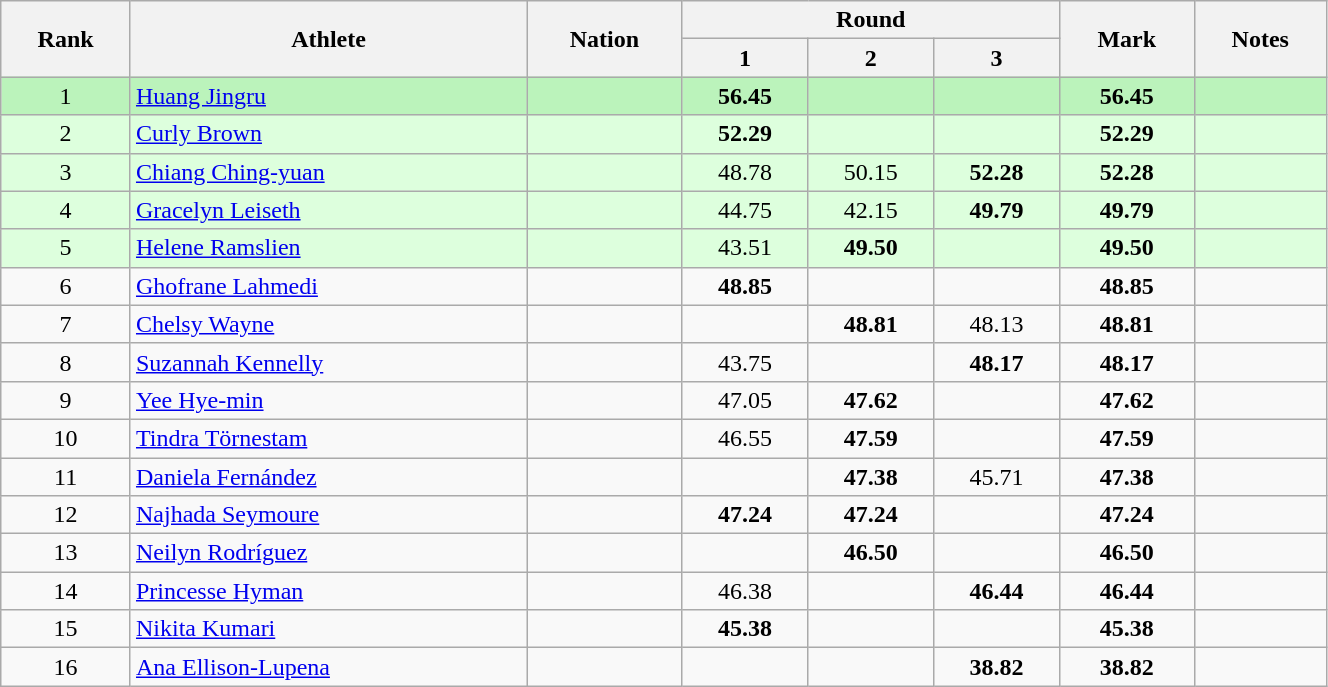<table class="wikitable sortable" style="text-align:center;width: 70%;">
<tr>
<th rowspan=2>Rank</th>
<th rowspan=2>Athlete</th>
<th rowspan=2>Nation</th>
<th colspan=3>Round</th>
<th rowspan=2>Mark</th>
<th rowspan=2>Notes</th>
</tr>
<tr>
<th>1</th>
<th>2</th>
<th>3</th>
</tr>
<tr bgcolor=bbf3bb>
<td>1</td>
<td align=left><a href='#'>Huang Jingru</a></td>
<td align=left></td>
<td><strong>56.45</strong></td>
<td></td>
<td></td>
<td><strong>56.45</strong></td>
<td></td>
</tr>
<tr bgcolor=ddffdd>
<td>2</td>
<td align=left><a href='#'>Curly Brown</a></td>
<td align=left></td>
<td><strong>52.29</strong></td>
<td></td>
<td></td>
<td><strong>52.29</strong></td>
<td></td>
</tr>
<tr bgcolor=ddffdd>
<td>3</td>
<td align=left><a href='#'>Chiang Ching-yuan</a></td>
<td align=left></td>
<td>48.78</td>
<td>50.15</td>
<td><strong>52.28</strong></td>
<td><strong>52.28</strong></td>
<td></td>
</tr>
<tr bgcolor=ddffdd>
<td>4</td>
<td align=left><a href='#'>Gracelyn Leiseth</a></td>
<td align=left></td>
<td>44.75</td>
<td>42.15</td>
<td><strong>49.79</strong></td>
<td><strong>49.79</strong></td>
<td></td>
</tr>
<tr bgcolor=ddffdd>
<td>5</td>
<td align=left><a href='#'>Helene Ramslien</a></td>
<td align=left></td>
<td>43.51</td>
<td><strong>49.50</strong></td>
<td></td>
<td><strong>49.50</strong></td>
<td></td>
</tr>
<tr>
<td>6</td>
<td align=left><a href='#'>Ghofrane Lahmedi</a></td>
<td align=left></td>
<td><strong>48.85</strong></td>
<td></td>
<td></td>
<td><strong>48.85</strong></td>
<td></td>
</tr>
<tr>
<td>7</td>
<td align=left><a href='#'>Chelsy Wayne</a></td>
<td align=left></td>
<td></td>
<td><strong>48.81</strong></td>
<td>48.13</td>
<td><strong>48.81</strong></td>
<td></td>
</tr>
<tr>
<td>8</td>
<td align=left><a href='#'>Suzannah Kennelly</a></td>
<td align=left></td>
<td>43.75</td>
<td></td>
<td><strong>48.17</strong></td>
<td><strong>48.17</strong></td>
<td></td>
</tr>
<tr>
<td>9</td>
<td align=left><a href='#'>Yee Hye-min</a></td>
<td align=left></td>
<td>47.05</td>
<td><strong>47.62</strong></td>
<td></td>
<td><strong>47.62</strong></td>
<td></td>
</tr>
<tr>
<td>10</td>
<td align=left><a href='#'>Tindra Törnestam</a></td>
<td align=left></td>
<td>46.55</td>
<td><strong>47.59</strong></td>
<td></td>
<td><strong>47.59</strong></td>
<td></td>
</tr>
<tr>
<td>11</td>
<td align=left><a href='#'>Daniela Fernández</a></td>
<td align=left></td>
<td></td>
<td><strong>47.38</strong></td>
<td>45.71</td>
<td><strong>47.38</strong></td>
<td></td>
</tr>
<tr>
<td>12</td>
<td align=left><a href='#'>Najhada Seymoure</a></td>
<td align=left></td>
<td><strong>47.24</strong></td>
<td><strong>47.24</strong></td>
<td></td>
<td><strong>47.24</strong></td>
<td></td>
</tr>
<tr>
<td>13</td>
<td align=left><a href='#'>Neilyn Rodríguez</a></td>
<td align=left></td>
<td></td>
<td><strong>46.50</strong></td>
<td></td>
<td><strong>46.50</strong></td>
<td></td>
</tr>
<tr>
<td>14</td>
<td align=left><a href='#'>Princesse Hyman</a></td>
<td align=left></td>
<td>46.38</td>
<td></td>
<td><strong>46.44</strong></td>
<td><strong>46.44</strong></td>
<td></td>
</tr>
<tr>
<td>15</td>
<td align=left><a href='#'>Nikita Kumari</a></td>
<td align=left></td>
<td><strong>45.38</strong></td>
<td></td>
<td></td>
<td><strong>45.38</strong></td>
<td></td>
</tr>
<tr>
<td>16</td>
<td align=left><a href='#'>Ana Ellison-Lupena</a></td>
<td align=left></td>
<td></td>
<td></td>
<td><strong>38.82</strong></td>
<td><strong>38.82</strong></td>
<td></td>
</tr>
</table>
